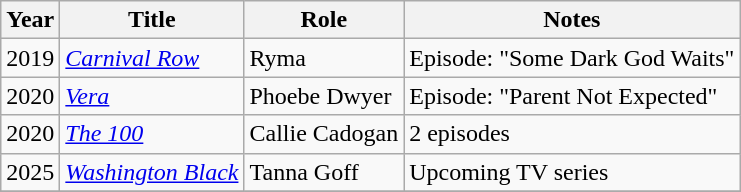<table class="wikitable sortable">
<tr>
<th>Year</th>
<th>Title</th>
<th>Role</th>
<th class="unsortable">Notes</th>
</tr>
<tr>
<td>2019</td>
<td><em><a href='#'>Carnival Row</a></em></td>
<td>Ryma</td>
<td>Episode: "Some Dark God Waits"</td>
</tr>
<tr>
<td>2020</td>
<td><em><a href='#'>Vera</a></em></td>
<td>Phoebe Dwyer</td>
<td>Episode: "Parent Not Expected"</td>
</tr>
<tr>
<td>2020</td>
<td><em><a href='#'>The 100</a></em></td>
<td>Callie Cadogan</td>
<td>2 episodes</td>
</tr>
<tr>
<td>2025</td>
<td><em><a href='#'>Washington Black</a></em></td>
<td>Tanna Goff</td>
<td>Upcoming TV series</td>
</tr>
<tr>
</tr>
</table>
